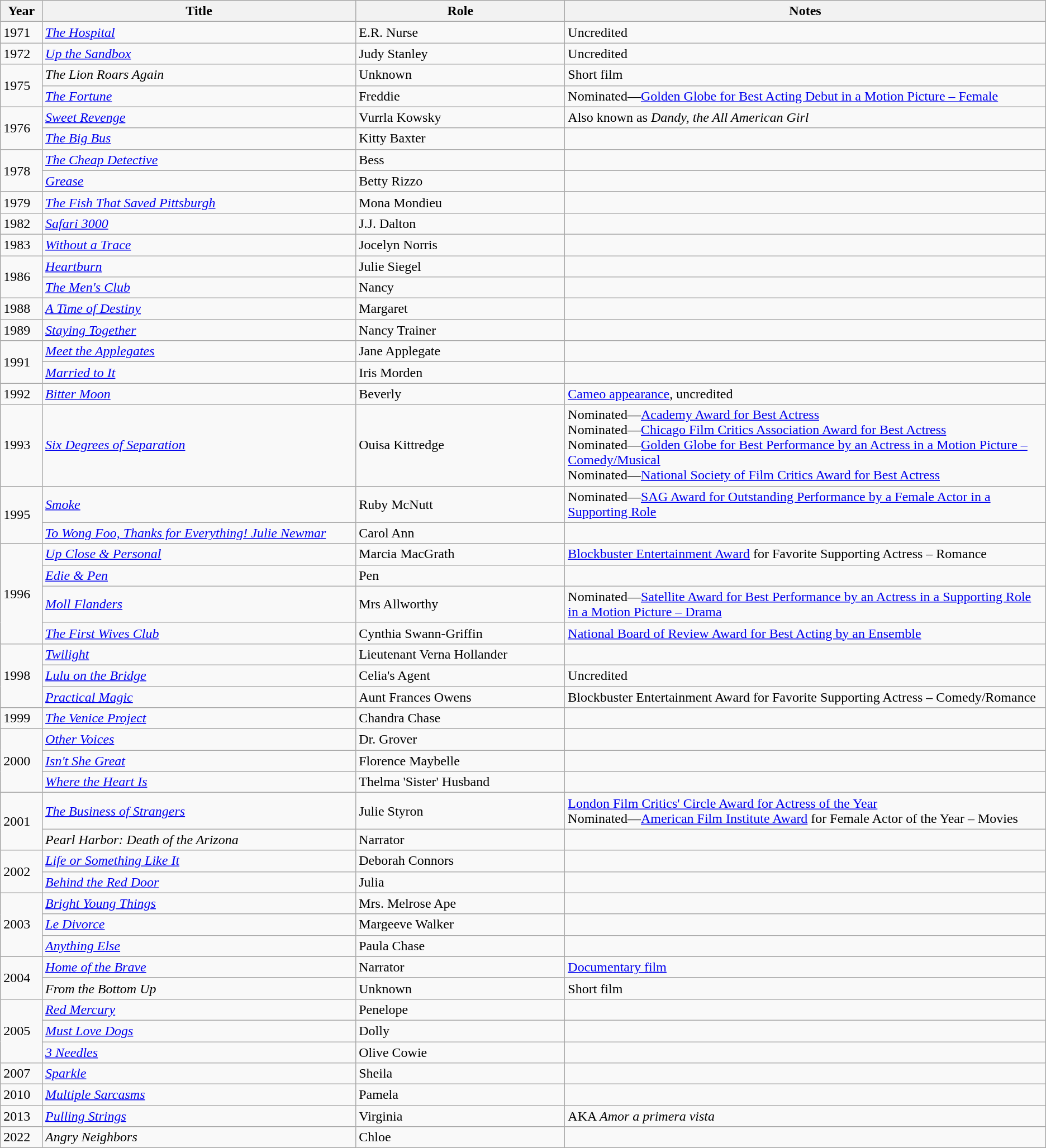<table class="wikitable sortable">
<tr>
<th width=4%>Year</th>
<th width=30%>Title</th>
<th width=20%>Role</th>
<th width=46%>Notes</th>
</tr>
<tr>
<td>1971</td>
<td><em><a href='#'>The Hospital</a></em></td>
<td>E.R. Nurse</td>
<td>Uncredited</td>
</tr>
<tr>
<td>1972</td>
<td><em><a href='#'>Up the Sandbox</a></em></td>
<td>Judy Stanley</td>
<td>Uncredited</td>
</tr>
<tr>
<td rowspan=2>1975</td>
<td><em>The Lion Roars Again</em></td>
<td>Unknown</td>
<td>Short film</td>
</tr>
<tr>
<td><em><a href='#'>The Fortune</a></em></td>
<td>Freddie</td>
<td>Nominated—<a href='#'>Golden Globe for Best Acting Debut in a Motion Picture – Female</a></td>
</tr>
<tr>
<td rowspan=2>1976</td>
<td><em><a href='#'>Sweet Revenge</a></em></td>
<td>Vurrla Kowsky</td>
<td>Also known as <em>Dandy, the All American Girl</em></td>
</tr>
<tr>
<td><em><a href='#'>The Big Bus</a></em></td>
<td>Kitty Baxter</td>
<td></td>
</tr>
<tr>
<td rowspan=2>1978</td>
<td><em><a href='#'>The Cheap Detective</a></em></td>
<td>Bess</td>
<td></td>
</tr>
<tr>
<td><em><a href='#'>Grease</a></em></td>
<td>Betty Rizzo</td>
<td></td>
</tr>
<tr>
<td>1979</td>
<td><em><a href='#'>The Fish That Saved Pittsburgh</a></em></td>
<td>Mona Mondieu</td>
<td></td>
</tr>
<tr>
<td>1982</td>
<td><em><a href='#'>Safari 3000</a></em></td>
<td>J.J. Dalton</td>
<td></td>
</tr>
<tr>
<td>1983</td>
<td><em><a href='#'>Without a Trace</a></em></td>
<td>Jocelyn Norris</td>
<td></td>
</tr>
<tr>
<td rowspan=2>1986</td>
<td><em><a href='#'>Heartburn</a></em></td>
<td>Julie Siegel</td>
<td></td>
</tr>
<tr>
<td><em><a href='#'>The Men's Club</a></em></td>
<td>Nancy</td>
<td></td>
</tr>
<tr>
<td>1988</td>
<td><em><a href='#'>A Time of Destiny</a></em></td>
<td>Margaret</td>
<td></td>
</tr>
<tr>
<td>1989</td>
<td><em><a href='#'>Staying Together</a></em></td>
<td>Nancy Trainer</td>
<td></td>
</tr>
<tr>
<td rowspan=2>1991</td>
<td><em><a href='#'>Meet the Applegates</a></em></td>
<td>Jane Applegate</td>
<td></td>
</tr>
<tr>
<td><em><a href='#'>Married to It</a></em></td>
<td>Iris Morden</td>
<td></td>
</tr>
<tr>
<td>1992</td>
<td><em><a href='#'>Bitter Moon</a></em></td>
<td>Beverly</td>
<td><a href='#'>Cameo appearance</a>, uncredited</td>
</tr>
<tr>
<td>1993</td>
<td><em><a href='#'>Six Degrees of Separation</a></em></td>
<td>Ouisa Kittredge</td>
<td>Nominated—<a href='#'>Academy Award for Best Actress</a> <br>Nominated—<a href='#'>Chicago Film Critics Association Award for Best Actress</a> <br>Nominated—<a href='#'>Golden Globe for Best Performance by an Actress in a Motion Picture – Comedy/Musical</a> <br>Nominated—<a href='#'>National Society of Film Critics Award for Best Actress</a></td>
</tr>
<tr>
<td rowspan=2>1995</td>
<td><em><a href='#'>Smoke</a></em></td>
<td>Ruby McNutt</td>
<td>Nominated—<a href='#'>SAG Award for Outstanding Performance by a Female Actor in a Supporting Role</a></td>
</tr>
<tr>
<td><em><a href='#'>To Wong Foo, Thanks for Everything! Julie Newmar</a></em></td>
<td>Carol Ann</td>
<td></td>
</tr>
<tr>
<td rowspan=4>1996</td>
<td><em><a href='#'>Up Close & Personal</a></em></td>
<td>Marcia MacGrath</td>
<td><a href='#'>Blockbuster Entertainment Award</a> for Favorite Supporting Actress – Romance</td>
</tr>
<tr>
<td><em><a href='#'>Edie & Pen</a></em></td>
<td>Pen</td>
<td></td>
</tr>
<tr>
<td><em><a href='#'>Moll Flanders</a></em></td>
<td>Mrs Allworthy</td>
<td>Nominated—<a href='#'>Satellite Award for Best Performance by an Actress in a Supporting Role in a Motion Picture – Drama</a></td>
</tr>
<tr>
<td><em><a href='#'>The First Wives Club</a></em></td>
<td>Cynthia Swann-Griffin</td>
<td><a href='#'>National Board of Review Award for Best Acting by an Ensemble</a></td>
</tr>
<tr>
<td rowspan=3>1998</td>
<td><em><a href='#'>Twilight</a></em></td>
<td>Lieutenant Verna Hollander</td>
<td></td>
</tr>
<tr>
<td><em><a href='#'>Lulu on the Bridge</a></em></td>
<td>Celia's Agent</td>
<td>Uncredited</td>
</tr>
<tr>
<td><em><a href='#'>Practical Magic</a></em></td>
<td>Aunt Frances Owens</td>
<td>Blockbuster Entertainment Award for Favorite Supporting Actress – Comedy/Romance</td>
</tr>
<tr>
<td>1999</td>
<td><em><a href='#'>The Venice Project</a></em></td>
<td>Chandra Chase</td>
<td></td>
</tr>
<tr>
<td rowspan=3>2000</td>
<td><em><a href='#'>Other Voices</a></em></td>
<td>Dr. Grover</td>
<td></td>
</tr>
<tr>
<td><em><a href='#'>Isn't She Great</a></em></td>
<td>Florence Maybelle</td>
<td></td>
</tr>
<tr>
<td><em><a href='#'>Where the Heart Is</a></em></td>
<td>Thelma 'Sister' Husband</td>
<td></td>
</tr>
<tr>
<td rowspan=2>2001</td>
<td><em><a href='#'>The Business of Strangers</a></em></td>
<td>Julie Styron</td>
<td><a href='#'>London Film Critics' Circle Award for Actress of the Year</a> <br>Nominated—<a href='#'>American Film Institute Award</a> for Female Actor of the Year – Movies</td>
</tr>
<tr>
<td><em>Pearl Harbor: Death of the Arizona</em></td>
<td>Narrator</td>
<td></td>
</tr>
<tr>
<td rowspan=2>2002</td>
<td><em><a href='#'>Life or Something Like It</a></em></td>
<td>Deborah Connors</td>
<td></td>
</tr>
<tr>
<td><em><a href='#'>Behind the Red Door</a></em></td>
<td>Julia</td>
<td></td>
</tr>
<tr>
<td rowspan=3>2003</td>
<td><em><a href='#'>Bright Young Things</a></em></td>
<td>Mrs. Melrose Ape</td>
<td></td>
</tr>
<tr>
<td><em><a href='#'>Le Divorce</a></em></td>
<td>Margeeve Walker</td>
<td></td>
</tr>
<tr>
<td><em><a href='#'>Anything Else</a></em></td>
<td>Paula Chase</td>
<td></td>
</tr>
<tr>
<td rowspan=2>2004</td>
<td><em><a href='#'>Home of the Brave</a></em></td>
<td>Narrator</td>
<td><a href='#'>Documentary film</a></td>
</tr>
<tr>
<td><em>From the Bottom Up</em></td>
<td>Unknown</td>
<td>Short film</td>
</tr>
<tr>
<td rowspan=3>2005</td>
<td><em><a href='#'>Red Mercury</a></em></td>
<td>Penelope</td>
<td></td>
</tr>
<tr>
<td><em><a href='#'>Must Love Dogs</a></em></td>
<td>Dolly</td>
<td></td>
</tr>
<tr>
<td><em><a href='#'>3 Needles</a></em></td>
<td>Olive Cowie</td>
<td></td>
</tr>
<tr>
<td>2007</td>
<td><em><a href='#'>Sparkle</a></em></td>
<td>Sheila</td>
<td></td>
</tr>
<tr>
<td>2010</td>
<td><em><a href='#'>Multiple Sarcasms</a></em></td>
<td>Pamela</td>
<td></td>
</tr>
<tr>
<td>2013</td>
<td><em><a href='#'>Pulling Strings</a></em></td>
<td>Virginia</td>
<td>AKA <em>Amor a primera vista</em></td>
</tr>
<tr>
<td>2022</td>
<td><em>Angry Neighbors</em></td>
<td>Chloe</td>
<td></td>
</tr>
</table>
